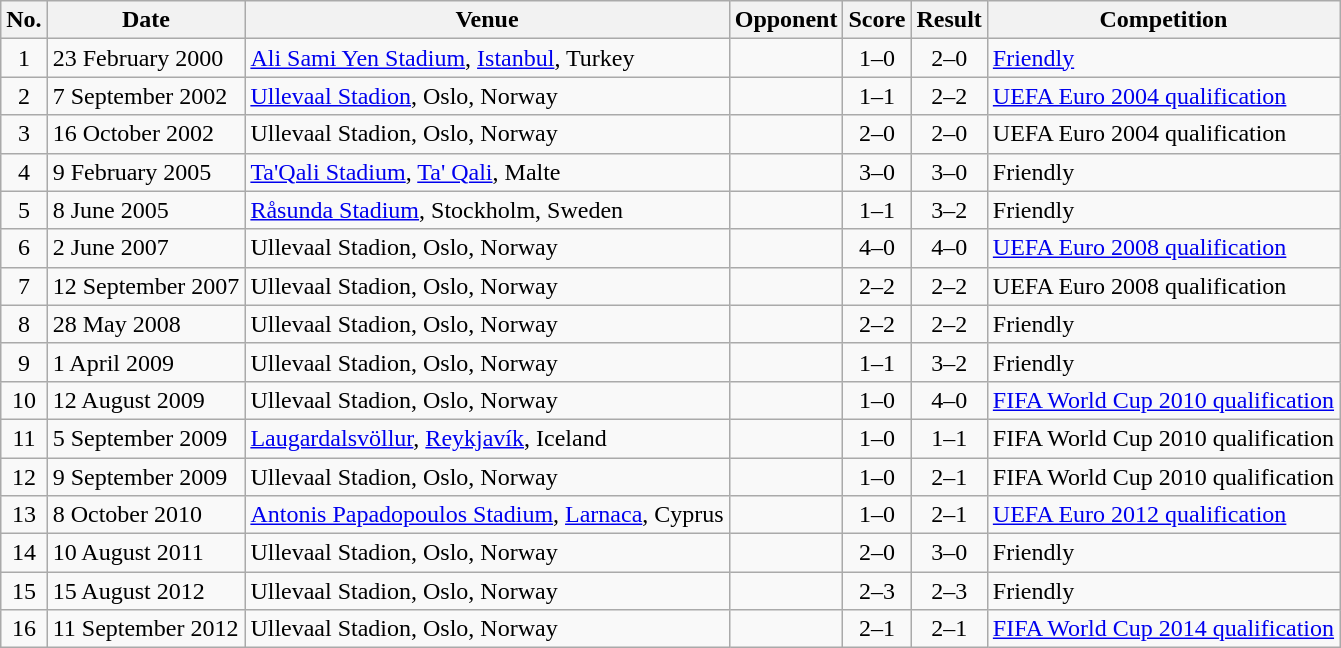<table class="wikitable sortable">
<tr>
<th scope="col">No.</th>
<th scope="col">Date</th>
<th scope="col">Venue</th>
<th scope="col">Opponent</th>
<th scope="col">Score</th>
<th scope="col">Result</th>
<th scope="col">Competition</th>
</tr>
<tr>
<td align="center">1</td>
<td>23 February 2000</td>
<td><a href='#'>Ali Sami Yen Stadium</a>, <a href='#'>Istanbul</a>, Turkey</td>
<td></td>
<td align="center">1–0</td>
<td align="center">2–0</td>
<td><a href='#'>Friendly</a></td>
</tr>
<tr>
<td align="center">2</td>
<td>7 September 2002</td>
<td><a href='#'>Ullevaal Stadion</a>, Oslo, Norway</td>
<td></td>
<td align="center">1–1</td>
<td align="center">2–2</td>
<td><a href='#'>UEFA Euro 2004 qualification</a></td>
</tr>
<tr>
<td align="center">3</td>
<td>16 October 2002</td>
<td>Ullevaal Stadion, Oslo, Norway</td>
<td></td>
<td align="center">2–0</td>
<td align="center">2–0</td>
<td>UEFA Euro 2004 qualification</td>
</tr>
<tr>
<td align="center">4</td>
<td>9 February 2005</td>
<td><a href='#'>Ta'Qali Stadium</a>, <a href='#'>Ta' Qali</a>, Malte</td>
<td></td>
<td align="center">3–0</td>
<td align="center">3–0</td>
<td>Friendly</td>
</tr>
<tr>
<td align="center">5</td>
<td>8 June 2005</td>
<td><a href='#'>Råsunda Stadium</a>, Stockholm, Sweden</td>
<td></td>
<td align="center">1–1</td>
<td align="center">3–2</td>
<td>Friendly</td>
</tr>
<tr>
<td align="center">6</td>
<td>2 June 2007</td>
<td>Ullevaal Stadion, Oslo, Norway</td>
<td></td>
<td align="center">4–0</td>
<td align="center">4–0</td>
<td><a href='#'>UEFA Euro 2008 qualification</a></td>
</tr>
<tr>
<td align="center">7</td>
<td>12 September 2007</td>
<td>Ullevaal Stadion, Oslo, Norway</td>
<td></td>
<td align="center">2–2</td>
<td align="center">2–2</td>
<td>UEFA Euro 2008 qualification</td>
</tr>
<tr>
<td align="center">8</td>
<td>28 May 2008</td>
<td>Ullevaal Stadion, Oslo, Norway</td>
<td></td>
<td align="center">2–2</td>
<td align="center">2–2</td>
<td>Friendly</td>
</tr>
<tr>
<td align="center">9</td>
<td>1 April 2009</td>
<td>Ullevaal Stadion, Oslo, Norway</td>
<td></td>
<td align="center">1–1</td>
<td align="center">3–2</td>
<td>Friendly</td>
</tr>
<tr>
<td align="center">10</td>
<td>12 August 2009</td>
<td>Ullevaal Stadion, Oslo, Norway</td>
<td></td>
<td align="center">1–0</td>
<td align="center">4–0</td>
<td><a href='#'>FIFA World Cup 2010 qualification</a></td>
</tr>
<tr>
<td align="center">11</td>
<td>5 September 2009</td>
<td><a href='#'>Laugardalsvöllur</a>, <a href='#'>Reykjavík</a>, Iceland</td>
<td></td>
<td align="center">1–0</td>
<td align="center">1–1</td>
<td>FIFA World Cup 2010 qualification</td>
</tr>
<tr>
<td align="center">12</td>
<td>9 September 2009</td>
<td>Ullevaal Stadion, Oslo, Norway</td>
<td></td>
<td align="center">1–0</td>
<td align="center">2–1</td>
<td>FIFA World Cup 2010 qualification</td>
</tr>
<tr>
<td align="center">13</td>
<td>8 October 2010</td>
<td><a href='#'>Antonis Papadopoulos Stadium</a>, <a href='#'>Larnaca</a>, Cyprus</td>
<td></td>
<td align="center">1–0</td>
<td align="center">2–1</td>
<td><a href='#'>UEFA Euro 2012 qualification</a></td>
</tr>
<tr>
<td align="center">14</td>
<td>10 August 2011</td>
<td>Ullevaal Stadion, Oslo, Norway</td>
<td></td>
<td align="center">2–0</td>
<td align="center">3–0</td>
<td>Friendly</td>
</tr>
<tr>
<td align="center">15</td>
<td>15 August 2012</td>
<td>Ullevaal Stadion, Oslo, Norway</td>
<td></td>
<td align="center">2–3</td>
<td align="center">2–3</td>
<td>Friendly</td>
</tr>
<tr>
<td align="center">16</td>
<td>11 September 2012</td>
<td>Ullevaal Stadion, Oslo, Norway</td>
<td></td>
<td align="center">2–1</td>
<td align="center">2–1</td>
<td><a href='#'>FIFA World Cup 2014 qualification</a></td>
</tr>
</table>
